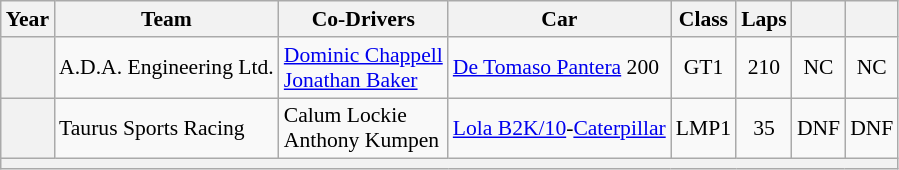<table class="wikitable" style="text-align:center; font-size:90%">
<tr>
<th>Year</th>
<th>Team</th>
<th>Co-Drivers</th>
<th>Car</th>
<th>Class</th>
<th>Laps</th>
<th></th>
<th></th>
</tr>
<tr>
<th></th>
<td align="left" nowrap> A.D.A. Engineering Ltd.</td>
<td align="left" nowrap> <a href='#'>Dominic Chappell</a><br> <a href='#'>Jonathan Baker</a></td>
<td align="left" nowrap><a href='#'>De Tomaso Pantera</a> 200</td>
<td>GT1</td>
<td>210</td>
<td>NC</td>
<td>NC</td>
</tr>
<tr>
<th></th>
<td align="left" nowrap> Taurus Sports Racing</td>
<td align="left" nowrap> Calum Lockie<br> Anthony Kumpen</td>
<td align="left" nowrap><a href='#'>Lola B2K/10</a>-<a href='#'>Caterpillar</a></td>
<td>LMP1</td>
<td>35</td>
<td>DNF</td>
<td>DNF</td>
</tr>
<tr>
<th colspan="8"></th>
</tr>
</table>
